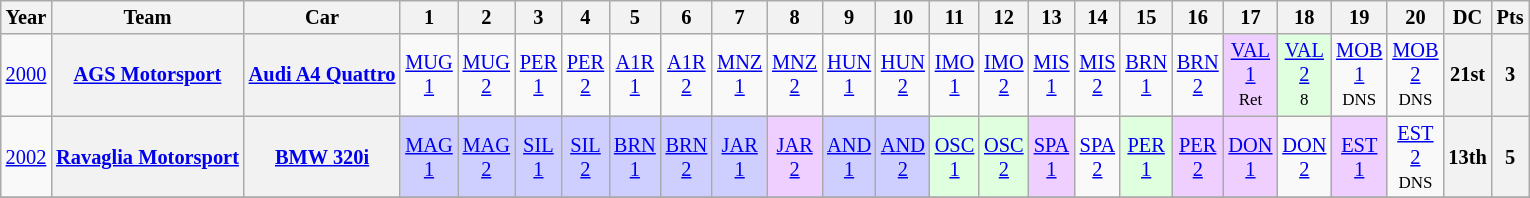<table class="wikitable" style="text-align:center; font-size:85%">
<tr>
<th>Year</th>
<th>Team</th>
<th>Car</th>
<th>1</th>
<th>2</th>
<th>3</th>
<th>4</th>
<th>5</th>
<th>6</th>
<th>7</th>
<th>8</th>
<th>9</th>
<th>10</th>
<th>11</th>
<th>12</th>
<th>13</th>
<th>14</th>
<th>15</th>
<th>16</th>
<th>17</th>
<th>18</th>
<th>19</th>
<th>20</th>
<th>DC</th>
<th>Pts</th>
</tr>
<tr>
<td><a href='#'>2000</a></td>
<th><a href='#'>AGS Motorsport</a></th>
<th><a href='#'>Audi A4 Quattro</a></th>
<td><a href='#'>MUG<br>1</a></td>
<td><a href='#'>MUG<br>2</a></td>
<td><a href='#'>PER<br>1</a></td>
<td><a href='#'>PER<br>2</a></td>
<td><a href='#'>A1R<br>1</a></td>
<td><a href='#'>A1R<br>2</a></td>
<td><a href='#'>MNZ<br>1</a></td>
<td><a href='#'>MNZ<br>2</a></td>
<td><a href='#'>HUN<br>1</a></td>
<td><a href='#'>HUN<br>2</a></td>
<td><a href='#'>IMO<br>1</a></td>
<td><a href='#'>IMO<br>2</a></td>
<td><a href='#'>MIS<br>1</a></td>
<td><a href='#'>MIS<br>2</a></td>
<td><a href='#'>BRN<br>1</a></td>
<td><a href='#'>BRN<br>2</a></td>
<td style="background:#EFCFFF;"><a href='#'>VAL<br>1</a><br><small>Ret</small></td>
<td style="background:#DFFFDF;"><a href='#'>VAL<br>2</a><br><small>8</small></td>
<td><a href='#'>MOB<br>1</a><br><small>DNS</small></td>
<td><a href='#'>MOB<br>2</a><br><small>DNS</small></td>
<th>21st</th>
<th>3</th>
</tr>
<tr>
<td><a href='#'>2002</a></td>
<th><a href='#'>Ravaglia Motorsport</a></th>
<th><a href='#'>BMW 320i</a></th>
<td style="background:#CFCFFF;"><a href='#'>MAG<br>1</a><br></td>
<td style="background:#CFCFFF;"><a href='#'>MAG<br>2</a><br></td>
<td style="background:#CFCFFF;"><a href='#'>SIL<br>1</a><br></td>
<td style="background:#CFCFFF;"><a href='#'>SIL<br>2</a><br></td>
<td style="background:#CFCFFF;"><a href='#'>BRN<br>1</a><br></td>
<td style="background:#CFCFFF;"><a href='#'>BRN<br>2</a><br></td>
<td style="background:#CFCFFF;"><a href='#'>JAR<br>1</a><br></td>
<td style="background:#EFCFFF;"><a href='#'>JAR<br>2</a><br></td>
<td style="background:#CFCFFF;"><a href='#'>AND<br>1</a><br></td>
<td style="background:#CFCFFF;"><a href='#'>AND<br>2</a><br></td>
<td style="background:#DFFFDF;"><a href='#'>OSC<br>1</a><br></td>
<td style="background:#DFFFDF;"><a href='#'>OSC<br>2</a><br></td>
<td style="background:#EFCFFF;"><a href='#'>SPA<br>1</a><br></td>
<td><a href='#'>SPA<br>2</a><br></td>
<td style="background:#DFFFDF;"><a href='#'>PER<br>1</a><br></td>
<td style="background:#EFCFFF;"><a href='#'>PER<br>2</a><br></td>
<td style="background:#EFCFFF;"><a href='#'>DON<br>1</a><br></td>
<td><a href='#'>DON<br>2</a><br></td>
<td style="background:#EFCFFF;"><a href='#'>EST<br>1</a><br></td>
<td><a href='#'>EST<br>2</a><br><small>DNS</small></td>
<th>13th</th>
<th>5</th>
</tr>
<tr>
</tr>
</table>
